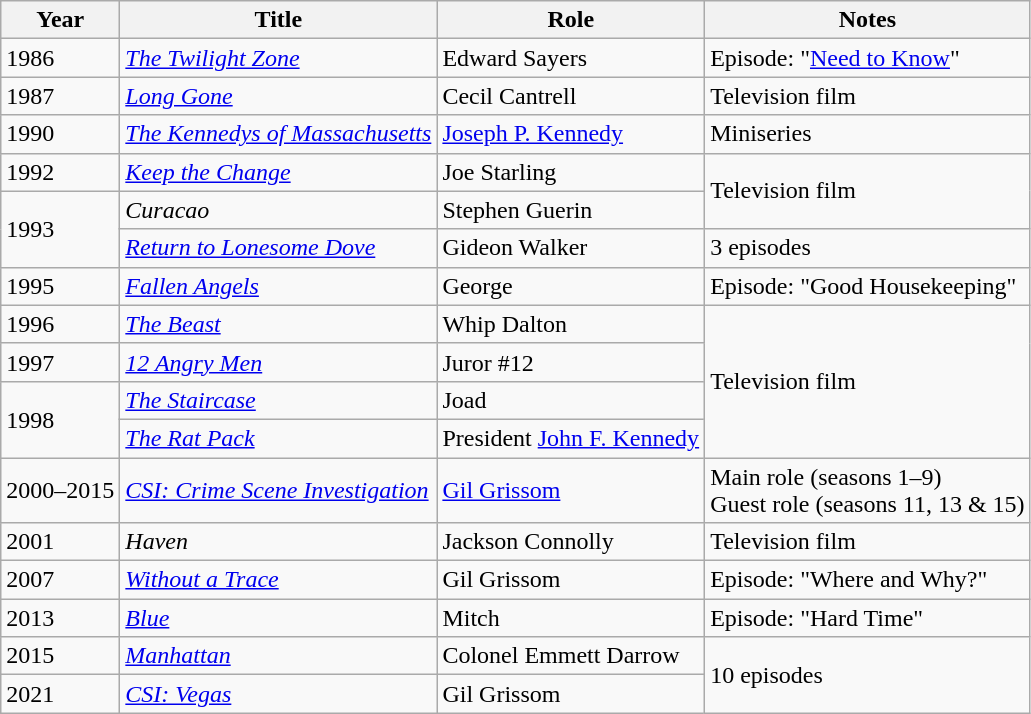<table class="wikitable sortable">
<tr>
<th>Year</th>
<th>Title</th>
<th>Role</th>
<th>Notes</th>
</tr>
<tr>
<td>1986</td>
<td><em><a href='#'>The Twilight Zone</a></em></td>
<td>Edward Sayers</td>
<td>Episode: "<a href='#'>Need to Know</a>"</td>
</tr>
<tr>
<td>1987</td>
<td><em><a href='#'>Long Gone</a></em></td>
<td>Cecil Cantrell</td>
<td>Television film</td>
</tr>
<tr>
<td>1990</td>
<td><em><a href='#'>The Kennedys of Massachusetts</a></em></td>
<td><a href='#'>Joseph P. Kennedy</a></td>
<td>Miniseries</td>
</tr>
<tr>
<td>1992</td>
<td><em><a href='#'>Keep the Change</a></em></td>
<td>Joe Starling</td>
<td rowspan=2>Television film</td>
</tr>
<tr>
<td rowspan=2>1993</td>
<td><em>Curacao</em></td>
<td>Stephen Guerin</td>
</tr>
<tr>
<td><em><a href='#'>Return to Lonesome Dove</a></em></td>
<td>Gideon Walker</td>
<td>3 episodes</td>
</tr>
<tr>
<td>1995</td>
<td><em><a href='#'>Fallen Angels</a></em></td>
<td>George</td>
<td>Episode: "Good Housekeeping"</td>
</tr>
<tr>
<td>1996</td>
<td><em><a href='#'>The Beast</a></em></td>
<td>Whip Dalton</td>
<td rowspan=4>Television film</td>
</tr>
<tr>
<td>1997</td>
<td><em><a href='#'>12 Angry Men</a></em></td>
<td>Juror #12</td>
</tr>
<tr>
<td rowspan=2>1998</td>
<td><em><a href='#'>The Staircase</a></em></td>
<td>Joad</td>
</tr>
<tr>
<td><em><a href='#'>The Rat Pack</a></em></td>
<td>President <a href='#'>John F. Kennedy</a></td>
</tr>
<tr>
<td>2000–2015</td>
<td><em><a href='#'>CSI: Crime Scene Investigation</a></em></td>
<td><a href='#'>Gil Grissom</a></td>
<td>Main role (seasons 1–9) <br>Guest role (seasons 11, 13 & 15)</td>
</tr>
<tr>
<td>2001</td>
<td><em>Haven</em></td>
<td>Jackson Connolly</td>
<td>Television film</td>
</tr>
<tr>
<td>2007</td>
<td><em><a href='#'>Without a Trace</a></em></td>
<td>Gil Grissom</td>
<td>Episode: "Where and Why?"</td>
</tr>
<tr>
<td>2013</td>
<td><em><a href='#'>Blue</a></em></td>
<td>Mitch</td>
<td>Episode: "Hard Time"</td>
</tr>
<tr>
<td>2015</td>
<td><em><a href='#'>Manhattan</a></em></td>
<td>Colonel Emmett Darrow</td>
<td rowspan=2>10 episodes</td>
</tr>
<tr>
<td>2021</td>
<td><em><a href='#'>CSI: Vegas</a></em></td>
<td>Gil Grissom</td>
</tr>
</table>
